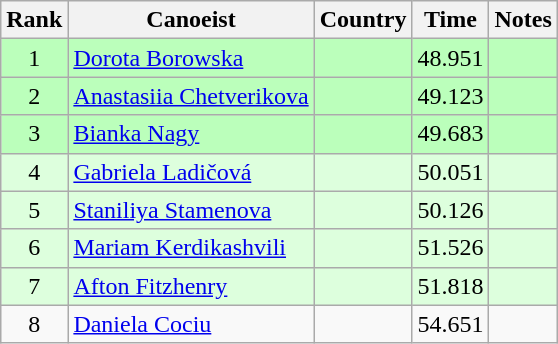<table class="wikitable" style="text-align:center">
<tr>
<th>Rank</th>
<th>Canoeist</th>
<th>Country</th>
<th>Time</th>
<th>Notes</th>
</tr>
<tr bgcolor=bbffbb>
<td>1</td>
<td align="left"><a href='#'>Dorota Borowska</a></td>
<td align="left"></td>
<td>48.951</td>
<td></td>
</tr>
<tr bgcolor=bbffbb>
<td>2</td>
<td align="left"><a href='#'>Anastasiia Chetverikova</a></td>
<td align="left"></td>
<td>49.123</td>
<td></td>
</tr>
<tr bgcolor=bbffbb>
<td>3</td>
<td align="left"><a href='#'>Bianka Nagy</a></td>
<td align="left"></td>
<td>49.683</td>
<td></td>
</tr>
<tr bgcolor=ddffdd>
<td>4</td>
<td align="left"><a href='#'>Gabriela Ladičová</a></td>
<td align="left"></td>
<td>50.051</td>
<td></td>
</tr>
<tr bgcolor=ddffdd>
<td>5</td>
<td align="left"><a href='#'>Staniliya Stamenova</a></td>
<td align="left"></td>
<td>50.126</td>
<td></td>
</tr>
<tr bgcolor=ddffdd>
<td>6</td>
<td align="left"><a href='#'>Mariam Kerdikashvili</a></td>
<td align="left"></td>
<td>51.526</td>
<td></td>
</tr>
<tr bgcolor=ddffdd>
<td>7</td>
<td align="left"><a href='#'>Afton Fitzhenry</a></td>
<td align="left"></td>
<td>51.818</td>
<td></td>
</tr>
<tr>
<td>8</td>
<td align="left"><a href='#'>Daniela Cociu</a></td>
<td align="left"></td>
<td>54.651</td>
<td></td>
</tr>
</table>
